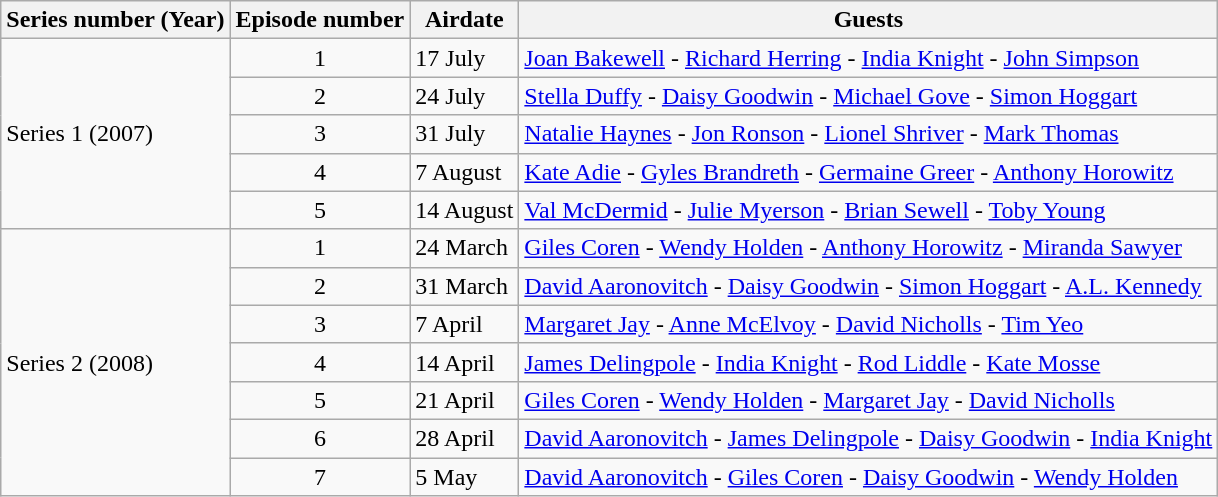<table class="wikitable" style="text-align:left">
<tr>
<th>Series number (Year)</th>
<th>Episode number</th>
<th>Airdate</th>
<th>Guests</th>
</tr>
<tr>
<td rowspan=5>Series 1 (2007)</td>
<td align=center>1</td>
<td>17 July</td>
<td><a href='#'>Joan Bakewell</a> -  <a href='#'>Richard Herring</a> - <a href='#'>India Knight</a> - <a href='#'>John Simpson</a></td>
</tr>
<tr>
<td align=center>2</td>
<td>24 July</td>
<td><a href='#'>Stella Duffy</a> - <a href='#'>Daisy Goodwin</a> - <a href='#'>Michael Gove</a> - <a href='#'>Simon Hoggart</a></td>
</tr>
<tr>
<td align=center>3</td>
<td>31 July</td>
<td><a href='#'>Natalie Haynes</a> - <a href='#'>Jon Ronson</a> - <a href='#'>Lionel Shriver</a> - <a href='#'>Mark Thomas</a></td>
</tr>
<tr>
<td align=center>4</td>
<td>7 August</td>
<td><a href='#'>Kate Adie</a> - <a href='#'>Gyles Brandreth</a> - <a href='#'>Germaine Greer</a> - <a href='#'>Anthony Horowitz</a></td>
</tr>
<tr>
<td align=center>5</td>
<td>14 August</td>
<td><a href='#'>Val McDermid</a> - <a href='#'>Julie Myerson</a> - <a href='#'>Brian Sewell</a> - <a href='#'>Toby Young</a></td>
</tr>
<tr>
<td rowspan=7>Series 2 (2008)</td>
<td align=center>1</td>
<td>24 March</td>
<td><a href='#'>Giles Coren</a> - <a href='#'>Wendy Holden</a> - <a href='#'>Anthony Horowitz</a> - <a href='#'>Miranda Sawyer</a></td>
</tr>
<tr>
<td align=center>2</td>
<td>31 March</td>
<td><a href='#'>David Aaronovitch</a> - <a href='#'>Daisy Goodwin</a> - <a href='#'>Simon Hoggart</a> - <a href='#'>A.L. Kennedy</a></td>
</tr>
<tr>
<td align=center>3</td>
<td>7 April</td>
<td><a href='#'>Margaret Jay</a> - <a href='#'>Anne McElvoy</a> - <a href='#'>David Nicholls</a> - <a href='#'>Tim Yeo</a></td>
</tr>
<tr>
<td align=center>4</td>
<td>14 April</td>
<td><a href='#'>James Delingpole</a> - <a href='#'>India Knight</a> - <a href='#'>Rod Liddle</a> - <a href='#'>Kate Mosse</a></td>
</tr>
<tr>
<td align=center>5</td>
<td>21 April</td>
<td><a href='#'>Giles Coren</a> - <a href='#'>Wendy Holden</a> - <a href='#'>Margaret Jay</a> - <a href='#'>David Nicholls</a></td>
</tr>
<tr>
<td align=center>6</td>
<td>28 April</td>
<td><a href='#'>David Aaronovitch</a> - <a href='#'>James Delingpole</a> - <a href='#'>Daisy Goodwin</a> - <a href='#'>India Knight</a></td>
</tr>
<tr>
<td align=center>7</td>
<td>5 May</td>
<td><a href='#'>David Aaronovitch</a> - <a href='#'>Giles Coren</a> - <a href='#'>Daisy Goodwin</a> - <a href='#'>Wendy Holden</a></td>
</tr>
</table>
